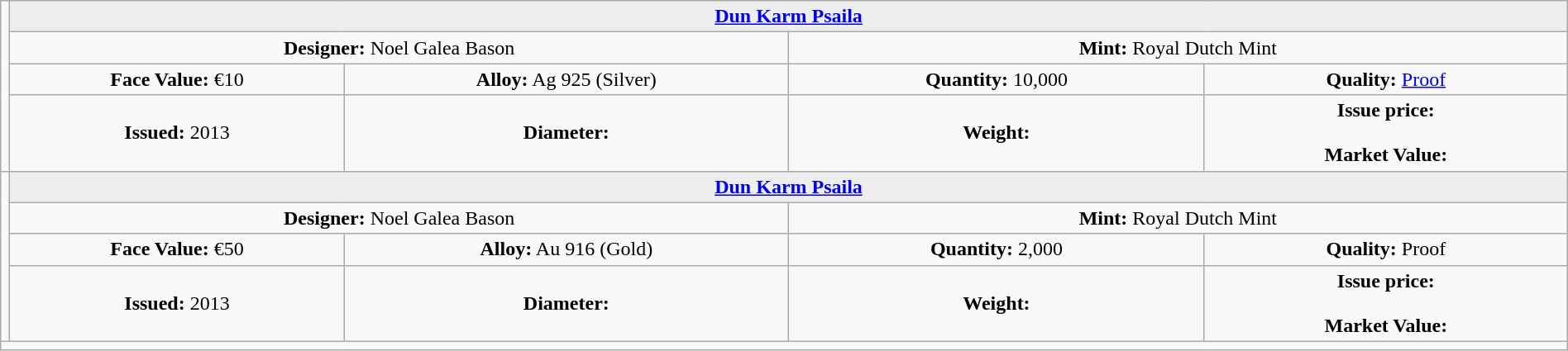<table class="wikitable" width=100%>
<tr>
<td rowspan=4 width="330px" nowrap align=center></td>
<th colspan="4" align=center style="background:#eeeeee;"><a href='#'>Dun Karm Psaila</a></th>
</tr>
<tr>
<td colspan="2" width="50%" align=center><strong>Designer:</strong> Noel Galea Bason</td>
<td colspan="2" width="50%" align=center><strong>Mint:</strong> Royal Dutch Mint</td>
</tr>
<tr>
<td align=center><strong>Face Value:</strong> €10</td>
<td align=center><strong>Alloy:</strong> Ag 925 (Silver)</td>
<td align=center><strong>Quantity:</strong> 10,000</td>
<td align=center><strong>Quality:</strong> <a href='#'>Proof</a></td>
</tr>
<tr>
<td align=center><strong>Issued:</strong> 2013</td>
<td align=center><strong>Diameter:</strong> </td>
<td align=center><strong>Weight:</strong> </td>
<td align=center><strong>Issue price:</strong><br><br>
<strong>Market Value:</strong></td>
</tr>
<tr>
<td rowspan=4 width="330px" nowrap align=center></td>
<th colspan="4" align=center style="background:#eeeeee;"><a href='#'>Dun Karm Psaila</a></th>
</tr>
<tr>
<td colspan="2" width="50%" align=center><strong>Designer:</strong> Noel Galea Bason</td>
<td colspan="2" width="50%" align=center><strong>Mint:</strong> Royal Dutch Mint</td>
</tr>
<tr>
<td align=center><strong>Face Value:</strong> €50</td>
<td align=center><strong>Alloy:</strong> Au 916 (Gold)</td>
<td align=center><strong>Quantity:</strong> 2,000</td>
<td align=center><strong>Quality:</strong> Proof</td>
</tr>
<tr>
<td align=center><strong>Issued:</strong> 2013</td>
<td align=center><strong>Diameter:</strong> </td>
<td align=center><strong>Weight:</strong> </td>
<td align=center><strong>Issue price:</strong><br><br>
<strong>Market Value:</strong></td>
</tr>
<tr>
<td colspan="5" align=left></td>
</tr>
</table>
